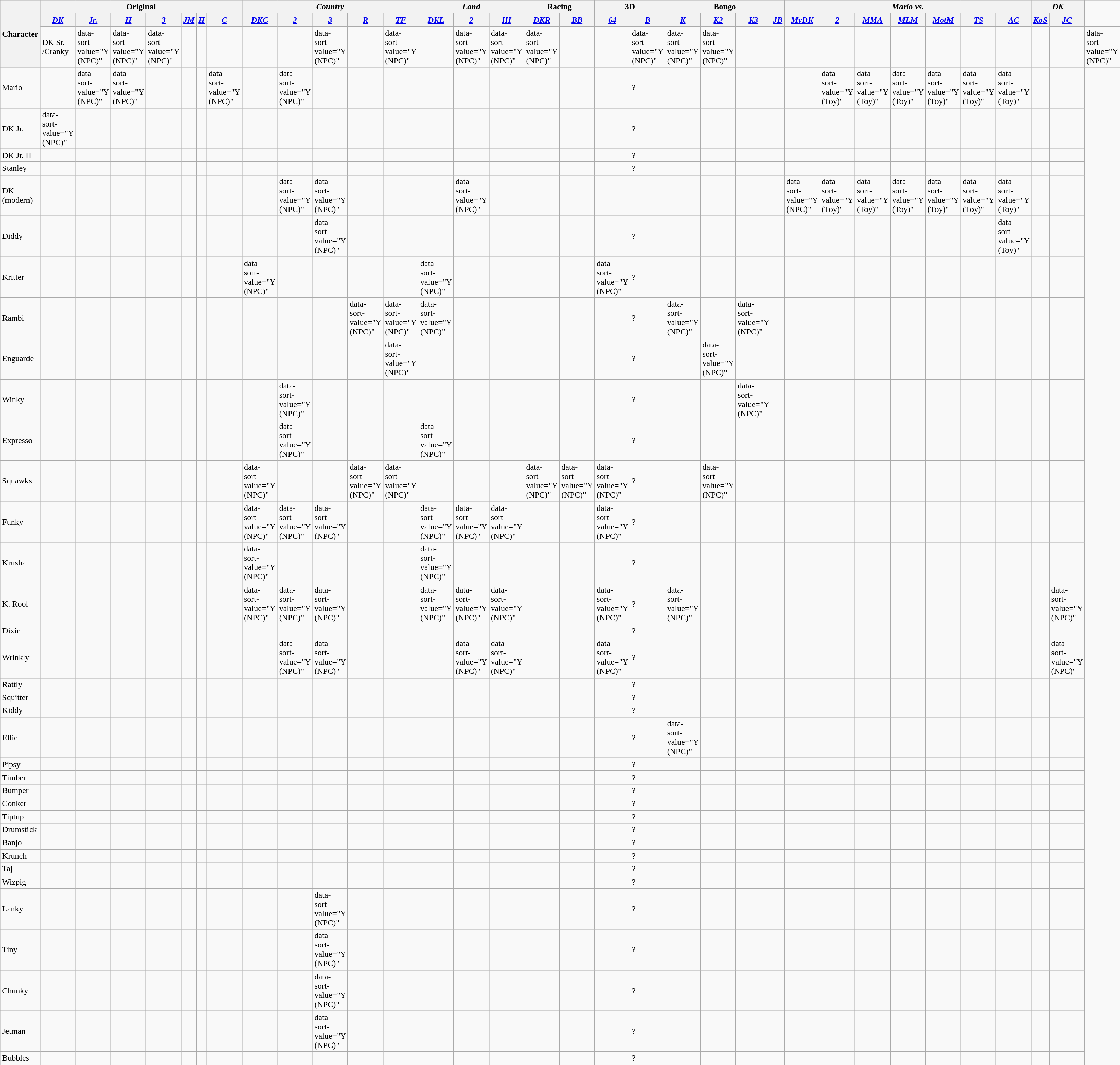<table class="wikitable plainrowheaders sortable">
<tr>
<th rowspan="3">Character</th>
<th colspan="7">Original</th>
<th colspan="5"><em>Country</em></th>
<th colspan="3"><em>Land</em></th>
<th colspan="2">Racing</th>
<th colspan="2">3D</th>
<th colspan="4">Bongo</th>
<th colspan="7"><em>Mario vs.</em></th>
<th colspan="2"><em>DK</em></th>
</tr>
<tr>
<th><a href='#'><em>DK</em></a></th>
<th><a href='#'><em>Jr.</em></a></th>
<th><a href='#'><em>II</em></a></th>
<th><a href='#'><em>3</em></a></th>
<th><a href='#'><em>JM</em></a></th>
<th><a href='#'><em>H</em></a></th>
<th><a href='#'><em>C</em></a></th>
<th><em><a href='#'>DKC</a></em></th>
<th><a href='#'><em>2</em></a></th>
<th><a href='#'><em>3</em></a></th>
<th><a href='#'><em>R</em></a></th>
<th><a href='#'><em>TF</em></a></th>
<th><em><a href='#'>DKL</a></em></th>
<th><em><a href='#'>2</a></em></th>
<th><em><a href='#'>III</a></em></th>
<th><em><a href='#'>DKR</a></em></th>
<th><em><a href='#'>BB</a></em></th>
<th><em><a href='#'>64</a></em></th>
<th><em><a href='#'>B</a></em></th>
<th><a href='#'><em>K</em></a></th>
<th><a href='#'><em>K2</em></a></th>
<th><a href='#'><em>K3</em></a></th>
<th><em><a href='#'>JB</a></em></th>
<th><em><a href='#'>MvDK</a></em></th>
<th><a href='#'><em>2</em></a></th>
<th><a href='#'><em>MMA</em></a></th>
<th><a href='#'><em>MLM</em></a></th>
<th><a href='#'><em>MotM</em></a></th>
<th><a href='#'><em>TS</em></a></th>
<th><a href='#'><em>AC</em></a></th>
<th><a href='#'><em>KoS</em></a></th>
<th><a href='#'><em>JC</em></a></th>
</tr>
<tr>
<td>DK Sr.<br>/Cranky</td>
<td>data-sort-value="Y (NPC)" </td>
<td>data-sort-value="Y (NPC)" </td>
<td>data-sort-value="Y (NPC)" </td>
<td></td>
<td></td>
<td></td>
<td></td>
<td></td>
<td>data-sort-value="Y (NPC)" </td>
<td></td>
<td>data-sort-value="Y (NPC)" </td>
<td></td>
<td>data-sort-value="Y (NPC)" </td>
<td>data-sort-value="Y (NPC)" </td>
<td>data-sort-value="Y (NPC)" </td>
<td></td>
<td></td>
<td>data-sort-value="Y (NPC)" </td>
<td>data-sort-value="Y (NPC)" </td>
<td>data-sort-value="Y (NPC)" </td>
<td></td>
<td></td>
<td></td>
<td></td>
<td></td>
<td></td>
<td></td>
<td></td>
<td></td>
<td></td>
<td></td>
<td>data-sort-value="Y (NPC)" </td>
</tr>
<tr>
<td>Mario</td>
<td></td>
<td>data-sort-value="Y (NPC)" </td>
<td>data-sort-value="Y (NPC)" </td>
<td></td>
<td></td>
<td></td>
<td>data-sort-value="Y (NPC)" </td>
<td></td>
<td>data-sort-value="Y (NPC)" </td>
<td></td>
<td></td>
<td></td>
<td></td>
<td></td>
<td></td>
<td></td>
<td></td>
<td></td>
<td>?</td>
<td></td>
<td></td>
<td></td>
<td></td>
<td></td>
<td>data-sort-value="Y (Toy)" </td>
<td>data-sort-value="Y (Toy)" </td>
<td>data-sort-value="Y (Toy)" </td>
<td>data-sort-value="Y (Toy)" </td>
<td>data-sort-value="Y (Toy)" </td>
<td>data-sort-value="Y (Toy)" </td>
<td></td>
<td></td>
</tr>
<tr>
<td>DK Jr.</td>
<td>data-sort-value="Y (NPC)" </td>
<td></td>
<td></td>
<td></td>
<td></td>
<td></td>
<td></td>
<td></td>
<td></td>
<td></td>
<td></td>
<td></td>
<td></td>
<td></td>
<td></td>
<td></td>
<td></td>
<td></td>
<td>?</td>
<td></td>
<td></td>
<td></td>
<td></td>
<td></td>
<td></td>
<td></td>
<td></td>
<td></td>
<td></td>
<td></td>
<td></td>
<td></td>
</tr>
<tr>
<td>DK Jr. II</td>
<td></td>
<td></td>
<td></td>
<td></td>
<td></td>
<td></td>
<td></td>
<td></td>
<td></td>
<td></td>
<td></td>
<td></td>
<td></td>
<td></td>
<td></td>
<td></td>
<td></td>
<td></td>
<td>?</td>
<td></td>
<td></td>
<td></td>
<td></td>
<td></td>
<td></td>
<td></td>
<td></td>
<td></td>
<td></td>
<td></td>
<td></td>
<td></td>
</tr>
<tr>
<td>Stanley</td>
<td></td>
<td></td>
<td></td>
<td></td>
<td></td>
<td></td>
<td></td>
<td></td>
<td></td>
<td></td>
<td></td>
<td></td>
<td></td>
<td></td>
<td></td>
<td></td>
<td></td>
<td></td>
<td>?</td>
<td></td>
<td></td>
<td></td>
<td></td>
<td></td>
<td></td>
<td></td>
<td></td>
<td></td>
<td></td>
<td></td>
<td></td>
<td></td>
</tr>
<tr>
<td>DK (modern)</td>
<td></td>
<td></td>
<td></td>
<td></td>
<td></td>
<td></td>
<td></td>
<td></td>
<td>data-sort-value="Y (NPC)" </td>
<td>data-sort-value="Y (NPC)" </td>
<td></td>
<td></td>
<td></td>
<td>data-sort-value="Y (NPC)" </td>
<td></td>
<td></td>
<td></td>
<td></td>
<td></td>
<td></td>
<td></td>
<td></td>
<td></td>
<td>data-sort-value="Y (NPC)" </td>
<td>data-sort-value="Y (Toy)" </td>
<td>data-sort-value="Y (Toy)" </td>
<td>data-sort-value="Y (Toy)" </td>
<td>data-sort-value="Y (Toy)" </td>
<td>data-sort-value="Y (Toy)" </td>
<td>data-sort-value="Y (Toy)" </td>
<td></td>
<td></td>
</tr>
<tr>
<td>Diddy</td>
<td></td>
<td></td>
<td></td>
<td></td>
<td></td>
<td></td>
<td></td>
<td></td>
<td></td>
<td>data-sort-value="Y (NPC)" </td>
<td></td>
<td></td>
<td></td>
<td></td>
<td></td>
<td></td>
<td></td>
<td></td>
<td>?</td>
<td></td>
<td></td>
<td></td>
<td></td>
<td></td>
<td></td>
<td></td>
<td></td>
<td></td>
<td></td>
<td>data-sort-value="Y (Toy)" </td>
<td></td>
<td></td>
</tr>
<tr>
<td>Kritter</td>
<td></td>
<td></td>
<td></td>
<td></td>
<td></td>
<td></td>
<td></td>
<td>data-sort-value="Y (NPC)" </td>
<td></td>
<td></td>
<td></td>
<td></td>
<td>data-sort-value="Y (NPC)" </td>
<td></td>
<td></td>
<td></td>
<td></td>
<td>data-sort-value="Y (NPC)" </td>
<td>?</td>
<td></td>
<td></td>
<td></td>
<td></td>
<td></td>
<td></td>
<td></td>
<td></td>
<td></td>
<td></td>
<td></td>
<td></td>
<td></td>
</tr>
<tr>
<td>Rambi</td>
<td></td>
<td></td>
<td></td>
<td></td>
<td></td>
<td></td>
<td></td>
<td></td>
<td></td>
<td></td>
<td>data-sort-value="Y (NPC)" </td>
<td>data-sort-value="Y (NPC)" </td>
<td>data-sort-value="Y (NPC)" </td>
<td></td>
<td></td>
<td></td>
<td></td>
<td></td>
<td>?</td>
<td>data-sort-value="Y (NPC)" </td>
<td></td>
<td>data-sort-value="Y (NPC)" </td>
<td></td>
<td></td>
<td></td>
<td></td>
<td></td>
<td></td>
<td></td>
<td></td>
<td></td>
<td></td>
</tr>
<tr>
<td>Enguarde</td>
<td></td>
<td></td>
<td></td>
<td></td>
<td></td>
<td></td>
<td></td>
<td></td>
<td></td>
<td></td>
<td></td>
<td>data-sort-value="Y (NPC)" </td>
<td></td>
<td></td>
<td></td>
<td></td>
<td></td>
<td></td>
<td>?</td>
<td></td>
<td>data-sort-value="Y (NPC)" </td>
<td></td>
<td></td>
<td></td>
<td></td>
<td></td>
<td></td>
<td></td>
<td></td>
<td></td>
<td></td>
<td></td>
</tr>
<tr>
<td>Winky</td>
<td></td>
<td></td>
<td></td>
<td></td>
<td></td>
<td></td>
<td></td>
<td></td>
<td>data-sort-value="Y (NPC)" </td>
<td></td>
<td></td>
<td></td>
<td></td>
<td></td>
<td></td>
<td></td>
<td></td>
<td></td>
<td>?</td>
<td></td>
<td></td>
<td>data-sort-value="Y (NPC)" </td>
<td></td>
<td></td>
<td></td>
<td></td>
<td></td>
<td></td>
<td></td>
<td></td>
<td></td>
<td></td>
</tr>
<tr>
<td>Expresso</td>
<td></td>
<td></td>
<td></td>
<td></td>
<td></td>
<td></td>
<td></td>
<td></td>
<td>data-sort-value="Y (NPC)" </td>
<td></td>
<td></td>
<td></td>
<td>data-sort-value="Y (NPC)" </td>
<td></td>
<td></td>
<td></td>
<td></td>
<td></td>
<td>?</td>
<td></td>
<td></td>
<td></td>
<td></td>
<td></td>
<td></td>
<td></td>
<td></td>
<td></td>
<td></td>
<td></td>
<td></td>
<td></td>
</tr>
<tr>
<td>Squawks</td>
<td></td>
<td></td>
<td></td>
<td></td>
<td></td>
<td></td>
<td></td>
<td>data-sort-value="Y (NPC)" </td>
<td></td>
<td></td>
<td>data-sort-value="Y (NPC)" </td>
<td>data-sort-value="Y (NPC)" </td>
<td></td>
<td></td>
<td></td>
<td>data-sort-value="Y (NPC)" </td>
<td>data-sort-value="Y (NPC)" </td>
<td>data-sort-value="Y (NPC)" </td>
<td>?</td>
<td></td>
<td>data-sort-value="Y (NPC)" </td>
<td></td>
<td></td>
<td></td>
<td></td>
<td></td>
<td></td>
<td></td>
<td></td>
<td></td>
<td></td>
<td></td>
</tr>
<tr>
<td>Funky</td>
<td></td>
<td></td>
<td></td>
<td></td>
<td></td>
<td></td>
<td></td>
<td>data-sort-value="Y (NPC)" </td>
<td>data-sort-value="Y (NPC)" </td>
<td>data-sort-value="Y (NPC)" </td>
<td></td>
<td></td>
<td>data-sort-value="Y (NPC)" </td>
<td>data-sort-value="Y (NPC)" </td>
<td>data-sort-value="Y (NPC)" </td>
<td></td>
<td></td>
<td>data-sort-value="Y (NPC)" </td>
<td>?</td>
<td></td>
<td></td>
<td></td>
<td></td>
<td></td>
<td></td>
<td></td>
<td></td>
<td></td>
<td></td>
<td></td>
<td></td>
<td></td>
</tr>
<tr>
<td>Krusha</td>
<td></td>
<td></td>
<td></td>
<td></td>
<td></td>
<td></td>
<td></td>
<td>data-sort-value="Y (NPC)" </td>
<td></td>
<td></td>
<td></td>
<td></td>
<td>data-sort-value="Y (NPC)" </td>
<td></td>
<td></td>
<td></td>
<td></td>
<td></td>
<td>?</td>
<td></td>
<td></td>
<td></td>
<td></td>
<td></td>
<td></td>
<td></td>
<td></td>
<td></td>
<td></td>
<td></td>
<td></td>
<td></td>
</tr>
<tr>
<td>K. Rool</td>
<td></td>
<td></td>
<td></td>
<td></td>
<td></td>
<td></td>
<td></td>
<td>data-sort-value="Y (NPC)" </td>
<td>data-sort-value="Y (NPC)" </td>
<td>data-sort-value="Y (NPC)" </td>
<td></td>
<td></td>
<td>data-sort-value="Y (NPC)" </td>
<td>data-sort-value="Y (NPC)" </td>
<td>data-sort-value="Y (NPC)" </td>
<td></td>
<td></td>
<td>data-sort-value="Y (NPC)" </td>
<td>?</td>
<td>data-sort-value="Y (NPC)" </td>
<td></td>
<td></td>
<td></td>
<td></td>
<td></td>
<td></td>
<td></td>
<td></td>
<td></td>
<td></td>
<td></td>
<td>data-sort-value="Y (NPC)" </td>
</tr>
<tr>
<td>Dixie</td>
<td></td>
<td></td>
<td></td>
<td></td>
<td></td>
<td></td>
<td></td>
<td></td>
<td></td>
<td></td>
<td></td>
<td></td>
<td></td>
<td></td>
<td></td>
<td></td>
<td></td>
<td></td>
<td>?</td>
<td></td>
<td></td>
<td></td>
<td></td>
<td></td>
<td></td>
<td></td>
<td></td>
<td></td>
<td></td>
<td></td>
<td></td>
<td></td>
</tr>
<tr>
<td>Wrinkly</td>
<td></td>
<td></td>
<td></td>
<td></td>
<td></td>
<td></td>
<td></td>
<td></td>
<td>data-sort-value="Y (NPC)" </td>
<td>data-sort-value="Y (NPC)" </td>
<td></td>
<td></td>
<td></td>
<td>data-sort-value="Y (NPC)" </td>
<td>data-sort-value="Y (NPC)" </td>
<td></td>
<td></td>
<td>data-sort-value="Y (NPC)" </td>
<td>?</td>
<td></td>
<td></td>
<td></td>
<td></td>
<td></td>
<td></td>
<td></td>
<td></td>
<td></td>
<td></td>
<td></td>
<td></td>
<td>data-sort-value="Y (NPC)" </td>
</tr>
<tr>
<td>Rattly</td>
<td></td>
<td></td>
<td></td>
<td></td>
<td></td>
<td></td>
<td></td>
<td></td>
<td></td>
<td></td>
<td></td>
<td></td>
<td></td>
<td></td>
<td></td>
<td></td>
<td></td>
<td></td>
<td>?</td>
<td></td>
<td></td>
<td></td>
<td></td>
<td></td>
<td></td>
<td></td>
<td></td>
<td></td>
<td></td>
<td></td>
<td></td>
<td></td>
</tr>
<tr>
<td>Squitter</td>
<td></td>
<td></td>
<td></td>
<td></td>
<td></td>
<td></td>
<td></td>
<td></td>
<td></td>
<td></td>
<td></td>
<td></td>
<td></td>
<td></td>
<td></td>
<td></td>
<td></td>
<td></td>
<td>?</td>
<td></td>
<td></td>
<td></td>
<td></td>
<td></td>
<td></td>
<td></td>
<td></td>
<td></td>
<td></td>
<td></td>
<td></td>
<td></td>
</tr>
<tr>
<td>Kiddy</td>
<td></td>
<td></td>
<td></td>
<td></td>
<td></td>
<td></td>
<td></td>
<td></td>
<td></td>
<td></td>
<td></td>
<td></td>
<td></td>
<td></td>
<td></td>
<td></td>
<td></td>
<td></td>
<td>?</td>
<td></td>
<td></td>
<td></td>
<td></td>
<td></td>
<td></td>
<td></td>
<td></td>
<td></td>
<td></td>
<td></td>
<td></td>
<td></td>
</tr>
<tr>
<td>Ellie</td>
<td></td>
<td></td>
<td></td>
<td></td>
<td></td>
<td></td>
<td></td>
<td></td>
<td></td>
<td></td>
<td></td>
<td></td>
<td></td>
<td></td>
<td></td>
<td></td>
<td></td>
<td></td>
<td>?</td>
<td>data-sort-value="Y (NPC)" </td>
<td></td>
<td></td>
<td></td>
<td></td>
<td></td>
<td></td>
<td></td>
<td></td>
<td></td>
<td></td>
<td></td>
<td></td>
</tr>
<tr>
<td>Pipsy</td>
<td></td>
<td></td>
<td></td>
<td></td>
<td></td>
<td></td>
<td></td>
<td></td>
<td></td>
<td></td>
<td></td>
<td></td>
<td></td>
<td></td>
<td></td>
<td></td>
<td></td>
<td></td>
<td>?</td>
<td></td>
<td></td>
<td></td>
<td></td>
<td></td>
<td></td>
<td></td>
<td></td>
<td></td>
<td></td>
<td></td>
<td></td>
<td></td>
</tr>
<tr>
<td>Timber</td>
<td></td>
<td></td>
<td></td>
<td></td>
<td></td>
<td></td>
<td></td>
<td></td>
<td></td>
<td></td>
<td></td>
<td></td>
<td></td>
<td></td>
<td></td>
<td></td>
<td></td>
<td></td>
<td>?</td>
<td></td>
<td></td>
<td></td>
<td></td>
<td></td>
<td></td>
<td></td>
<td></td>
<td></td>
<td></td>
<td></td>
<td></td>
<td></td>
</tr>
<tr>
<td>Bumper</td>
<td></td>
<td></td>
<td></td>
<td></td>
<td></td>
<td></td>
<td></td>
<td></td>
<td></td>
<td></td>
<td></td>
<td></td>
<td></td>
<td></td>
<td></td>
<td></td>
<td></td>
<td></td>
<td>?</td>
<td></td>
<td></td>
<td></td>
<td></td>
<td></td>
<td></td>
<td></td>
<td></td>
<td></td>
<td></td>
<td></td>
<td></td>
<td></td>
</tr>
<tr>
<td>Conker</td>
<td></td>
<td></td>
<td></td>
<td></td>
<td></td>
<td></td>
<td></td>
<td></td>
<td></td>
<td></td>
<td></td>
<td></td>
<td></td>
<td></td>
<td></td>
<td></td>
<td></td>
<td></td>
<td>?</td>
<td></td>
<td></td>
<td></td>
<td></td>
<td></td>
<td></td>
<td></td>
<td></td>
<td></td>
<td></td>
<td></td>
<td></td>
<td></td>
</tr>
<tr>
<td>Tiptup</td>
<td></td>
<td></td>
<td></td>
<td></td>
<td></td>
<td></td>
<td></td>
<td></td>
<td></td>
<td></td>
<td></td>
<td></td>
<td></td>
<td></td>
<td></td>
<td></td>
<td></td>
<td></td>
<td>?</td>
<td></td>
<td></td>
<td></td>
<td></td>
<td></td>
<td></td>
<td></td>
<td></td>
<td></td>
<td></td>
<td></td>
<td></td>
<td></td>
</tr>
<tr>
<td>Drumstick</td>
<td></td>
<td></td>
<td></td>
<td></td>
<td></td>
<td></td>
<td></td>
<td></td>
<td></td>
<td></td>
<td></td>
<td></td>
<td></td>
<td></td>
<td></td>
<td></td>
<td></td>
<td></td>
<td>?</td>
<td></td>
<td></td>
<td></td>
<td></td>
<td></td>
<td></td>
<td></td>
<td></td>
<td></td>
<td></td>
<td></td>
<td></td>
<td></td>
</tr>
<tr>
<td>Banjo</td>
<td></td>
<td></td>
<td></td>
<td></td>
<td></td>
<td></td>
<td></td>
<td></td>
<td></td>
<td></td>
<td></td>
<td></td>
<td></td>
<td></td>
<td></td>
<td></td>
<td></td>
<td></td>
<td>?</td>
<td></td>
<td></td>
<td></td>
<td></td>
<td></td>
<td></td>
<td></td>
<td></td>
<td></td>
<td></td>
<td></td>
<td></td>
<td></td>
</tr>
<tr>
<td>Krunch</td>
<td></td>
<td></td>
<td></td>
<td></td>
<td></td>
<td></td>
<td></td>
<td></td>
<td></td>
<td></td>
<td></td>
<td></td>
<td></td>
<td></td>
<td></td>
<td></td>
<td></td>
<td></td>
<td>?</td>
<td></td>
<td></td>
<td></td>
<td></td>
<td></td>
<td></td>
<td></td>
<td></td>
<td></td>
<td></td>
<td></td>
<td></td>
<td></td>
</tr>
<tr>
<td>Taj</td>
<td></td>
<td></td>
<td></td>
<td></td>
<td></td>
<td></td>
<td></td>
<td></td>
<td></td>
<td></td>
<td></td>
<td></td>
<td></td>
<td></td>
<td></td>
<td></td>
<td></td>
<td></td>
<td>?</td>
<td></td>
<td></td>
<td></td>
<td></td>
<td></td>
<td></td>
<td></td>
<td></td>
<td></td>
<td></td>
<td></td>
<td></td>
<td></td>
</tr>
<tr>
<td>Wizpig</td>
<td></td>
<td></td>
<td></td>
<td></td>
<td></td>
<td></td>
<td></td>
<td></td>
<td></td>
<td></td>
<td></td>
<td></td>
<td></td>
<td></td>
<td></td>
<td></td>
<td></td>
<td></td>
<td>?</td>
<td></td>
<td></td>
<td></td>
<td></td>
<td></td>
<td></td>
<td></td>
<td></td>
<td></td>
<td></td>
<td></td>
<td></td>
<td></td>
</tr>
<tr>
<td>Lanky</td>
<td></td>
<td></td>
<td></td>
<td></td>
<td></td>
<td></td>
<td></td>
<td></td>
<td></td>
<td>data-sort-value="Y (NPC)" </td>
<td></td>
<td></td>
<td></td>
<td></td>
<td></td>
<td></td>
<td></td>
<td></td>
<td>?</td>
<td></td>
<td></td>
<td></td>
<td></td>
<td></td>
<td></td>
<td></td>
<td></td>
<td></td>
<td></td>
<td></td>
<td></td>
<td></td>
</tr>
<tr>
<td>Tiny</td>
<td></td>
<td></td>
<td></td>
<td></td>
<td></td>
<td></td>
<td></td>
<td></td>
<td></td>
<td>data-sort-value="Y (NPC)" </td>
<td></td>
<td></td>
<td></td>
<td></td>
<td></td>
<td></td>
<td></td>
<td></td>
<td>?</td>
<td></td>
<td></td>
<td></td>
<td></td>
<td></td>
<td></td>
<td></td>
<td></td>
<td></td>
<td></td>
<td></td>
<td></td>
<td></td>
</tr>
<tr>
<td>Chunky</td>
<td></td>
<td></td>
<td></td>
<td></td>
<td></td>
<td></td>
<td></td>
<td></td>
<td></td>
<td>data-sort-value="Y (NPC)" </td>
<td></td>
<td></td>
<td></td>
<td></td>
<td></td>
<td></td>
<td></td>
<td></td>
<td>?</td>
<td></td>
<td></td>
<td></td>
<td></td>
<td></td>
<td></td>
<td></td>
<td></td>
<td></td>
<td></td>
<td></td>
<td></td>
<td></td>
</tr>
<tr>
<td>Jetman</td>
<td></td>
<td></td>
<td></td>
<td></td>
<td></td>
<td></td>
<td></td>
<td></td>
<td></td>
<td>data-sort-value="Y (NPC)" </td>
<td></td>
<td></td>
<td></td>
<td></td>
<td></td>
<td></td>
<td></td>
<td></td>
<td>?</td>
<td></td>
<td></td>
<td></td>
<td></td>
<td></td>
<td></td>
<td></td>
<td></td>
<td></td>
<td></td>
<td></td>
<td></td>
<td></td>
</tr>
<tr>
<td>Bubbles</td>
<td></td>
<td></td>
<td></td>
<td></td>
<td></td>
<td></td>
<td></td>
<td></td>
<td></td>
<td></td>
<td></td>
<td></td>
<td></td>
<td></td>
<td></td>
<td></td>
<td></td>
<td></td>
<td>?</td>
<td></td>
<td></td>
<td></td>
<td></td>
<td></td>
<td></td>
<td></td>
<td></td>
<td></td>
<td></td>
<td></td>
<td></td>
<td></td>
</tr>
</table>
